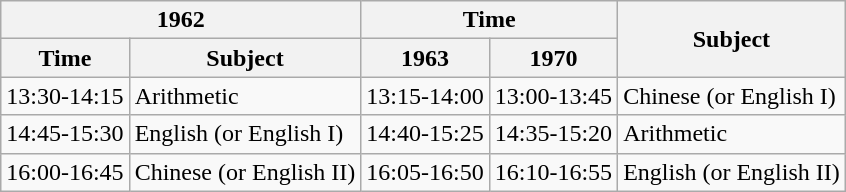<table class="wikitable">
<tr>
<th colspan="2">1962</th>
<th colspan="2">Time</th>
<th rowspan="2">Subject</th>
</tr>
<tr>
<th>Time</th>
<th>Subject</th>
<th>1963</th>
<th>1970</th>
</tr>
<tr>
<td>13:30-14:15</td>
<td>Arithmetic</td>
<td>13:15-14:00</td>
<td>13:00-13:45</td>
<td>Chinese (or English I)</td>
</tr>
<tr>
<td>14:45-15:30</td>
<td>English (or English I)</td>
<td>14:40-15:25</td>
<td>14:35-15:20</td>
<td>Arithmetic</td>
</tr>
<tr>
<td>16:00-16:45</td>
<td>Chinese (or English II)</td>
<td>16:05-16:50</td>
<td>16:10-16:55</td>
<td>English (or English II)</td>
</tr>
</table>
